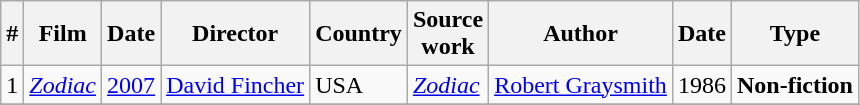<table class="wikitable">
<tr>
<th>#</th>
<th>Film</th>
<th>Date</th>
<th>Director</th>
<th>Country</th>
<th>Source<br>work</th>
<th>Author</th>
<th>Date</th>
<th>Type</th>
</tr>
<tr>
<td>1</td>
<td><em><a href='#'>Zodiac</a></em></td>
<td><a href='#'>2007</a></td>
<td><a href='#'>David Fincher</a></td>
<td>USA</td>
<td><em><a href='#'>Zodiac</a></em></td>
<td><a href='#'>Robert Graysmith</a></td>
<td>1986</td>
<td><strong>Non-fiction</strong></td>
</tr>
<tr>
</tr>
</table>
